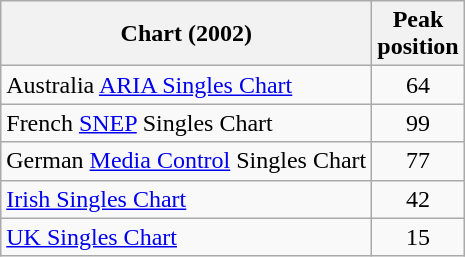<table class="wikitable sortable">
<tr>
<th>Chart (2002)</th>
<th>Peak<br>position</th>
</tr>
<tr>
<td align="left">Australia <a href='#'>ARIA Singles Chart</a></td>
<td align="center">64</td>
</tr>
<tr>
<td>French <a href='#'>SNEP</a> Singles Chart</td>
<td style="text-align:center;">99</td>
</tr>
<tr>
<td>German <a href='#'>Media Control</a> Singles Chart</td>
<td style="text-align:center;">77</td>
</tr>
<tr>
<td><a href='#'>Irish Singles Chart</a></td>
<td style="text-align:center;">42</td>
</tr>
<tr>
<td><a href='#'>UK Singles Chart</a></td>
<td style="text-align:center;">15</td>
</tr>
</table>
